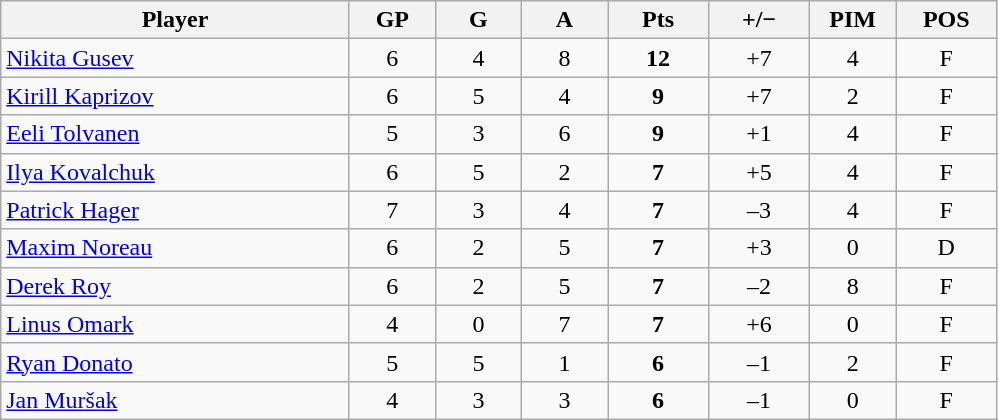<table class="wikitable sortable" style="text-align:center;">
<tr>
<th style="width:225px;">Player</th>
<th style="width:50px;">GP</th>
<th style="width:50px;">G</th>
<th style="width:50px;">A</th>
<th style="width:60px;">Pts</th>
<th style="width:60px;">+/−</th>
<th style="width:50px;">PIM</th>
<th style="width:60px;">POS</th>
</tr>
<tr>
<td style="text-align:left;"> <a href='#'>Nikita Gusev</a></td>
<td>6</td>
<td>4</td>
<td>8</td>
<td><strong>12</strong></td>
<td>+7</td>
<td>4</td>
<td>F</td>
</tr>
<tr>
<td style="text-align:left;"> <a href='#'>Kirill Kaprizov</a></td>
<td>6</td>
<td>5</td>
<td>4</td>
<td><strong>9</strong></td>
<td>+7</td>
<td>2</td>
<td>F</td>
</tr>
<tr>
<td style="text-align:left;"> <a href='#'>Eeli Tolvanen</a></td>
<td>5</td>
<td>3</td>
<td>6</td>
<td><strong>9</strong></td>
<td>+1</td>
<td>4</td>
<td>F</td>
</tr>
<tr>
<td style="text-align:left;"> <a href='#'>Ilya Kovalchuk</a></td>
<td>6</td>
<td>5</td>
<td>2</td>
<td><strong>7</strong></td>
<td>+5</td>
<td>4</td>
<td>F</td>
</tr>
<tr>
<td style="text-align:left;"> <a href='#'>Patrick Hager</a></td>
<td>7</td>
<td>3</td>
<td>4</td>
<td><strong>7</strong></td>
<td>–3</td>
<td>4</td>
<td>F</td>
</tr>
<tr>
<td style="text-align:left;"> <a href='#'>Maxim Noreau</a></td>
<td>6</td>
<td>2</td>
<td>5</td>
<td><strong>7</strong></td>
<td>+3</td>
<td>0</td>
<td>D</td>
</tr>
<tr>
<td style="text-align:left;"> <a href='#'>Derek Roy</a></td>
<td>6</td>
<td>2</td>
<td>5</td>
<td><strong>7</strong></td>
<td>–2</td>
<td>8</td>
<td>F</td>
</tr>
<tr>
<td style="text-align:left;"> <a href='#'>Linus Omark</a></td>
<td>4</td>
<td>0</td>
<td>7</td>
<td><strong>7</strong></td>
<td>+6</td>
<td>0</td>
<td>F</td>
</tr>
<tr>
<td style="text-align:left;"> <a href='#'>Ryan Donato</a></td>
<td>5</td>
<td>5</td>
<td>1</td>
<td><strong>6</strong></td>
<td>–1</td>
<td>2</td>
<td>F</td>
</tr>
<tr>
<td style="text-align:left;"> <a href='#'>Jan Muršak</a></td>
<td>4</td>
<td>3</td>
<td>3</td>
<td><strong>6</strong></td>
<td>–1</td>
<td>0</td>
<td>F</td>
</tr>
</table>
